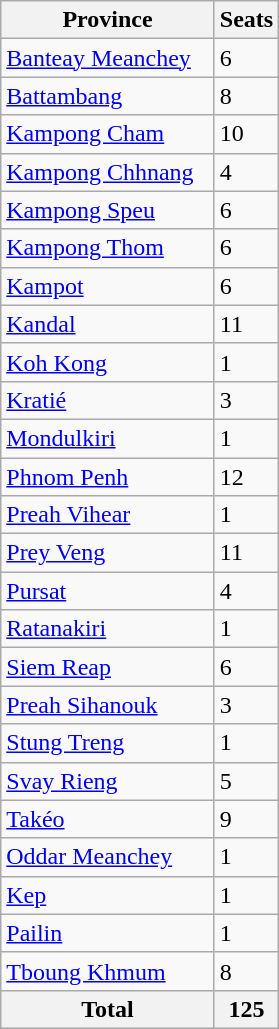<table class="wikitable mw-collapsible mw-collapsed" style="font-size: 100%; padding:0px; text-align: left;">
<tr>
<th style="width: 135px;">Province</th>
<th>Seats</th>
</tr>
<tr>
<td><a href='#'>Banteay Meanchey</a></td>
<td style="text-align: left;">6</td>
</tr>
<tr>
<td><a href='#'>Battambang</a></td>
<td style="text-align: left;">8</td>
</tr>
<tr>
<td><a href='#'>Kampong Cham</a></td>
<td style="text-align: left;">10</td>
</tr>
<tr>
<td><a href='#'>Kampong Chhnang</a></td>
<td style="text-align: left;">4</td>
</tr>
<tr>
<td><a href='#'>Kampong Speu</a></td>
<td style="text-align: left;">6</td>
</tr>
<tr>
<td><a href='#'>Kampong Thom</a></td>
<td style="text-align: left;">6</td>
</tr>
<tr>
<td><a href='#'>Kampot</a></td>
<td style="text-align: left;">6</td>
</tr>
<tr>
<td><a href='#'>Kandal</a></td>
<td style="text-align: left;">11</td>
</tr>
<tr>
<td><a href='#'>Koh Kong</a></td>
<td style="text-align: left;">1</td>
</tr>
<tr>
<td><a href='#'>Kratié</a></td>
<td style="text-align: left;">3</td>
</tr>
<tr>
<td><a href='#'>Mondulkiri</a></td>
<td style="text-align: left;">1</td>
</tr>
<tr>
<td><a href='#'>Phnom Penh</a></td>
<td style="text-align: left;">12</td>
</tr>
<tr>
<td><a href='#'>Preah Vihear</a></td>
<td style="text-align: left;">1</td>
</tr>
<tr>
<td><a href='#'>Prey Veng</a></td>
<td style="text-align: left;">11</td>
</tr>
<tr>
<td><a href='#'>Pursat</a></td>
<td style="text-align: left;">4</td>
</tr>
<tr>
<td><a href='#'>Ratanakiri</a></td>
<td style="text-align: left;">1</td>
</tr>
<tr>
<td><a href='#'>Siem Reap</a></td>
<td style="text-align: left;">6</td>
</tr>
<tr>
<td><a href='#'>Preah Sihanouk</a></td>
<td style="text-align: left;">3</td>
</tr>
<tr>
<td><a href='#'>Stung Treng</a></td>
<td style="text-align: left;">1</td>
</tr>
<tr>
<td><a href='#'>Svay Rieng</a></td>
<td style="text-align: left;">5</td>
</tr>
<tr>
<td><a href='#'>Takéo</a></td>
<td style="text-align: left;">9</td>
</tr>
<tr>
<td><a href='#'>Oddar Meanchey</a></td>
<td style="text-align: left;">1</td>
</tr>
<tr>
<td><a href='#'>Kep</a></td>
<td style="text-align: left;">1</td>
</tr>
<tr>
<td><a href='#'>Pailin</a></td>
<td style="text-align: left;">1</td>
</tr>
<tr>
<td><a href='#'>Tboung Khmum</a></td>
<td style="text-align: left;">8</td>
</tr>
<tr>
<th>Total</th>
<th>125</th>
</tr>
</table>
